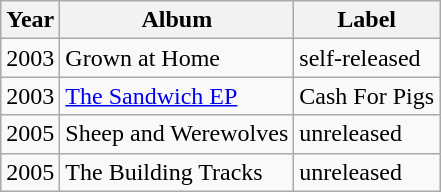<table class="wikitable">
<tr>
<th>Year</th>
<th>Album</th>
<th>Label</th>
</tr>
<tr>
<td>2003</td>
<td>Grown at Home</td>
<td>self-released</td>
</tr>
<tr>
<td>2003</td>
<td><a href='#'>The Sandwich EP</a></td>
<td>Cash For Pigs</td>
</tr>
<tr>
<td>2005</td>
<td>Sheep and Werewolves</td>
<td>unreleased</td>
</tr>
<tr>
<td>2005</td>
<td>The Building Tracks</td>
<td>unreleased</td>
</tr>
</table>
